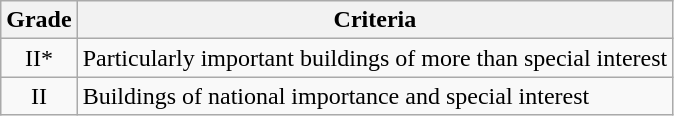<table class="wikitable">
<tr>
<th>Grade</th>
<th>Criteria</th>
</tr>
<tr>
<td align="center" >II*</td>
<td>Particularly important buildings of more than special interest</td>
</tr>
<tr>
<td align="center" >II</td>
<td>Buildings of national importance and special interest</td>
</tr>
</table>
